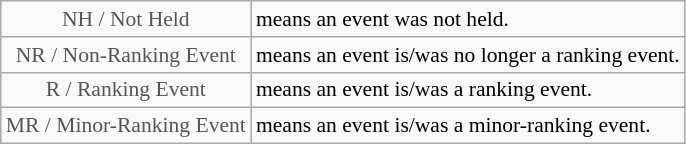<table class="wikitable" style="font-size:90%">
<tr>
<td style="text-align:center; color:#555555;" colspan="4">NH / Not Held</td>
<td>means an event was not held.</td>
</tr>
<tr>
<td style="text-align:center; color:#555555;" colspan="4">NR / Non-Ranking Event</td>
<td>means an event is/was no longer a ranking event.</td>
</tr>
<tr>
<td style="text-align:center; color:#555555;" colspan="4">R / Ranking Event</td>
<td>means an event is/was a ranking event.</td>
</tr>
<tr>
<td style="text-align:center; color:#555555;" colspan="4">MR / Minor-Ranking Event</td>
<td>means an event is/was a minor-ranking event.</td>
</tr>
</table>
